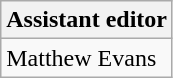<table class="wikitable">
<tr>
<th>Assistant editor</th>
</tr>
<tr>
<td>Matthew Evans</td>
</tr>
</table>
